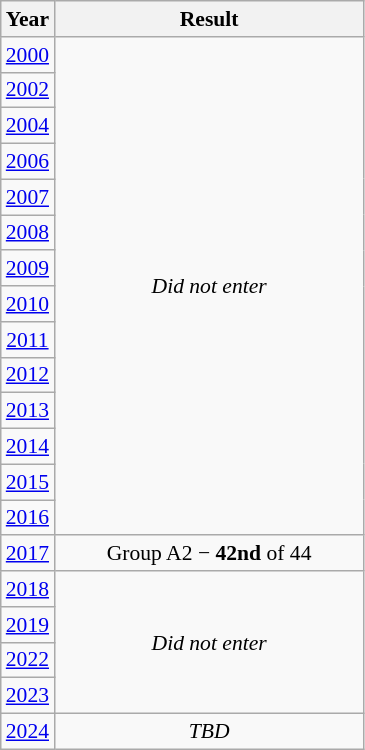<table class="wikitable" style="text-align: center; font-size:90%">
<tr>
<th>Year</th>
<th style="width:200px">Result</th>
</tr>
<tr>
<td> <a href='#'>2000</a></td>
<td rowspan="14"><em>Did not enter</em></td>
</tr>
<tr>
<td> <a href='#'>2002</a></td>
</tr>
<tr>
<td> <a href='#'>2004</a></td>
</tr>
<tr>
<td> <a href='#'>2006</a></td>
</tr>
<tr>
<td> <a href='#'>2007</a></td>
</tr>
<tr>
<td> <a href='#'>2008</a></td>
</tr>
<tr>
<td> <a href='#'>2009</a></td>
</tr>
<tr>
<td> <a href='#'>2010</a></td>
</tr>
<tr>
<td> <a href='#'>2011</a></td>
</tr>
<tr>
<td> <a href='#'>2012</a></td>
</tr>
<tr>
<td> <a href='#'>2013</a></td>
</tr>
<tr>
<td> <a href='#'>2014</a></td>
</tr>
<tr>
<td> <a href='#'>2015</a></td>
</tr>
<tr>
<td> <a href='#'>2016</a></td>
</tr>
<tr>
<td> <a href='#'>2017</a></td>
<td>Group A2 − <strong>42nd</strong> of 44</td>
</tr>
<tr>
<td> <a href='#'>2018</a></td>
<td rowspan="4"><em>Did not enter</em></td>
</tr>
<tr>
<td> <a href='#'>2019</a></td>
</tr>
<tr>
<td> <a href='#'>2022</a></td>
</tr>
<tr>
<td> <a href='#'>2023</a></td>
</tr>
<tr>
<td> <a href='#'>2024</a></td>
<td><em>TBD</em></td>
</tr>
</table>
